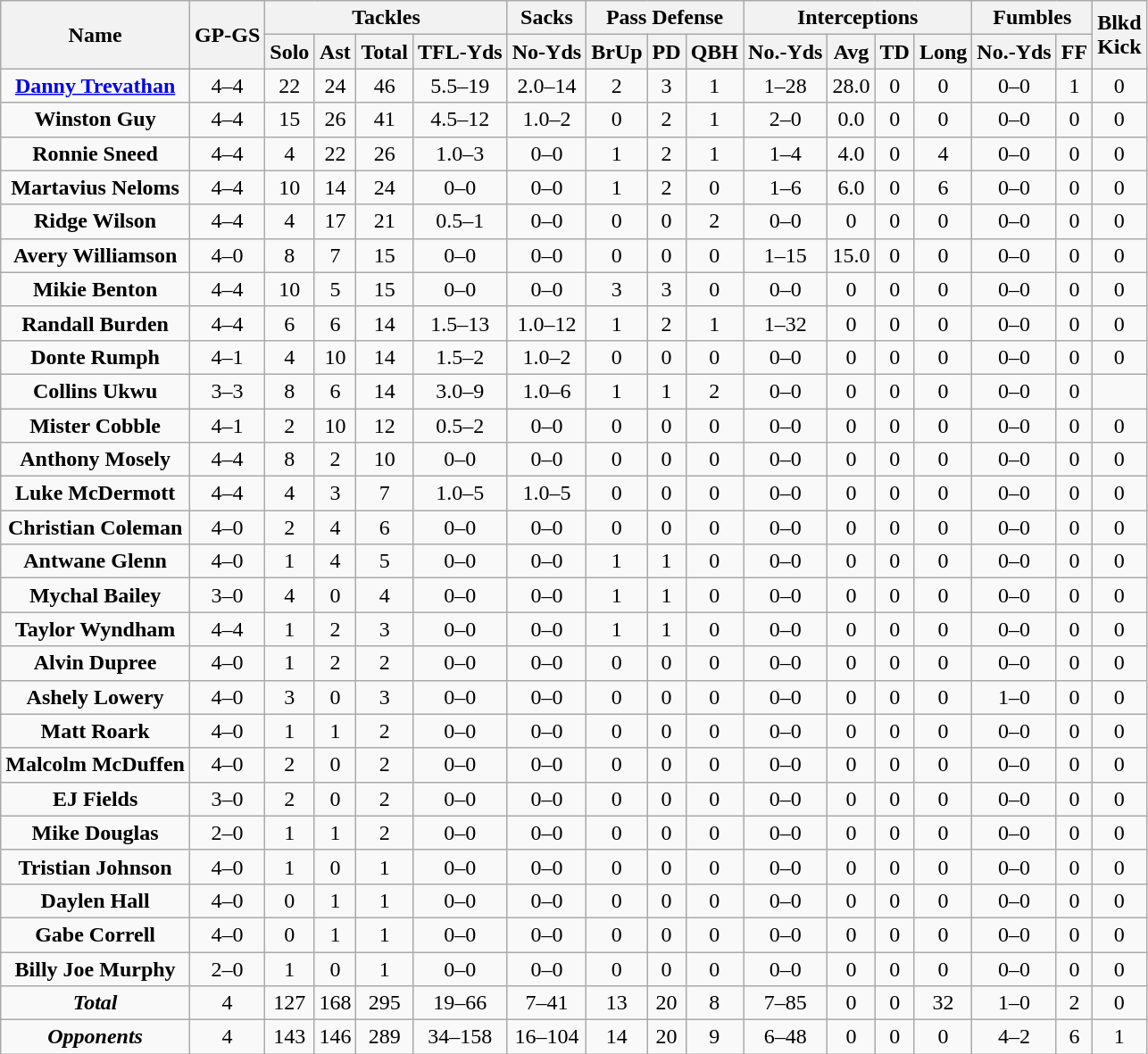<table class="wikitable sortable" border="1">
<tr>
<th rowspan="2">Name</th>
<th rowspan="2">GP-GS</th>
<th colspan="4">Tackles</th>
<th>Sacks</th>
<th colspan="3">Pass Defense</th>
<th colspan="4">Interceptions</th>
<th colspan="2">Fumbles</th>
<th rowspan="2">Blkd<br>Kick</th>
</tr>
<tr>
<th>Solo</th>
<th>Ast</th>
<th>Total</th>
<th>TFL-Yds</th>
<th>No-Yds</th>
<th>BrUp</th>
<th>PD</th>
<th>QBH</th>
<th>No.-Yds</th>
<th>Avg</th>
<th>TD</th>
<th>Long</th>
<th>No.-Yds</th>
<th>FF</th>
</tr>
<tr align="center">
<td><strong><a href='#'>Danny Trevathan</a></strong></td>
<td>4–4</td>
<td>22</td>
<td>24</td>
<td>46</td>
<td>5.5–19</td>
<td>2.0–14</td>
<td>2</td>
<td>3</td>
<td>1</td>
<td>1–28</td>
<td>28.0</td>
<td>0</td>
<td>0</td>
<td>0–0</td>
<td>1</td>
<td>0</td>
</tr>
<tr align="center">
<td><strong>Winston Guy</strong></td>
<td>4–4</td>
<td>15</td>
<td>26</td>
<td>41</td>
<td>4.5–12</td>
<td>1.0–2</td>
<td>0</td>
<td>2</td>
<td>1</td>
<td>2–0</td>
<td>0.0</td>
<td>0</td>
<td>0</td>
<td>0–0</td>
<td>0</td>
<td>0</td>
</tr>
<tr align="center">
<td><strong>Ronnie Sneed</strong></td>
<td>4–4</td>
<td>4</td>
<td>22</td>
<td>26</td>
<td>1.0–3</td>
<td>0–0</td>
<td>1</td>
<td>2</td>
<td>1</td>
<td>1–4</td>
<td>4.0</td>
<td>0</td>
<td>4</td>
<td>0–0</td>
<td>0</td>
<td>0</td>
</tr>
<tr align="center">
<td><strong>Martavius Neloms</strong></td>
<td>4–4</td>
<td>10</td>
<td>14</td>
<td>24</td>
<td>0–0</td>
<td>0–0</td>
<td>1</td>
<td>2</td>
<td>0</td>
<td>1–6</td>
<td>6.0</td>
<td>0</td>
<td>6</td>
<td>0–0</td>
<td>0</td>
<td>0</td>
</tr>
<tr align="center">
<td><strong>Ridge Wilson</strong></td>
<td>4–4</td>
<td>4</td>
<td>17</td>
<td>21</td>
<td>0.5–1</td>
<td>0–0</td>
<td>0</td>
<td>0</td>
<td>2</td>
<td>0–0</td>
<td>0</td>
<td>0</td>
<td>0</td>
<td>0–0</td>
<td>0</td>
<td>0</td>
</tr>
<tr align="center">
<td><strong>Avery Williamson</strong></td>
<td>4–0</td>
<td>8</td>
<td>7</td>
<td>15</td>
<td>0–0</td>
<td>0–0</td>
<td>0</td>
<td>0</td>
<td>0</td>
<td>1–15</td>
<td>15.0</td>
<td>0</td>
<td>0</td>
<td>0–0</td>
<td>0</td>
<td>0</td>
</tr>
<tr align="center">
<td><strong>Mikie Benton</strong></td>
<td>4–4</td>
<td>10</td>
<td>5</td>
<td>15</td>
<td>0–0</td>
<td>0–0</td>
<td>3</td>
<td>3</td>
<td>0</td>
<td>0–0</td>
<td>0</td>
<td>0</td>
<td>0</td>
<td>0–0</td>
<td>0</td>
<td>0</td>
</tr>
<tr align="center">
<td><strong>Randall Burden</strong></td>
<td>4–4</td>
<td>6</td>
<td>6</td>
<td>14</td>
<td>1.5–13</td>
<td>1.0–12</td>
<td>1</td>
<td>2</td>
<td>1</td>
<td>1–32</td>
<td>0</td>
<td>0</td>
<td>0</td>
<td>0–0</td>
<td>0</td>
<td>0</td>
</tr>
<tr align="center">
<td><strong>Donte Rumph</strong></td>
<td>4–1</td>
<td>4</td>
<td>10</td>
<td>14</td>
<td>1.5–2</td>
<td>1.0–2</td>
<td>0</td>
<td>0</td>
<td>0</td>
<td>0–0</td>
<td>0</td>
<td>0</td>
<td>0</td>
<td>0–0</td>
<td>0</td>
<td>0</td>
</tr>
<tr align="center">
<td><strong>Collins Ukwu</strong></td>
<td>3–3</td>
<td>8</td>
<td>6</td>
<td>14</td>
<td>3.0–9</td>
<td>1.0–6</td>
<td>1</td>
<td>1</td>
<td>2</td>
<td>0–0</td>
<td>0</td>
<td>0</td>
<td>0</td>
<td>0–0</td>
<td>0</td>
<td></td>
</tr>
<tr align="center">
<td><strong>Mister Cobble</strong></td>
<td>4–1</td>
<td>2</td>
<td>10</td>
<td>12</td>
<td>0.5–2</td>
<td>0–0</td>
<td>0</td>
<td>0</td>
<td>0</td>
<td>0–0</td>
<td>0</td>
<td>0</td>
<td>0</td>
<td>0–0</td>
<td>0</td>
<td>0</td>
</tr>
<tr align="center">
<td><strong>Anthony Mosely</strong></td>
<td>4–4</td>
<td>8</td>
<td>2</td>
<td>10</td>
<td>0–0</td>
<td>0–0</td>
<td>0</td>
<td>0</td>
<td>0</td>
<td>0–0</td>
<td>0</td>
<td>0</td>
<td>0</td>
<td>0–0</td>
<td>0</td>
<td>0</td>
</tr>
<tr align="center">
<td><strong>Luke McDermott</strong></td>
<td>4–4</td>
<td>4</td>
<td>3</td>
<td>7</td>
<td>1.0–5</td>
<td>1.0–5</td>
<td>0</td>
<td>0</td>
<td>0</td>
<td>0–0</td>
<td>0</td>
<td>0</td>
<td>0</td>
<td>0–0</td>
<td>0</td>
<td>0</td>
</tr>
<tr align="center">
<td><strong>Christian Coleman</strong></td>
<td>4–0</td>
<td>2</td>
<td>4</td>
<td>6</td>
<td>0–0</td>
<td>0–0</td>
<td>0</td>
<td>0</td>
<td>0</td>
<td>0–0</td>
<td>0</td>
<td>0</td>
<td>0</td>
<td>0–0</td>
<td>0</td>
<td>0</td>
</tr>
<tr align="center">
<td><strong>Antwane Glenn</strong></td>
<td>4–0</td>
<td>1</td>
<td>4</td>
<td>5</td>
<td>0–0</td>
<td>0–0</td>
<td>1</td>
<td>1</td>
<td>0</td>
<td>0–0</td>
<td>0</td>
<td>0</td>
<td>0</td>
<td>0–0</td>
<td>0</td>
<td>0</td>
</tr>
<tr align="center">
<td><strong>Mychal Bailey</strong></td>
<td>3–0</td>
<td>4</td>
<td>0</td>
<td>4</td>
<td>0–0</td>
<td>0–0</td>
<td>1</td>
<td>1</td>
<td>0</td>
<td>0–0</td>
<td>0</td>
<td>0</td>
<td>0</td>
<td>0–0</td>
<td>0</td>
<td>0</td>
</tr>
<tr align="center">
<td><strong>Taylor Wyndham</strong></td>
<td>4–4</td>
<td>1</td>
<td>2</td>
<td>3</td>
<td>0–0</td>
<td>0–0</td>
<td>1</td>
<td>1</td>
<td>0</td>
<td>0–0</td>
<td>0</td>
<td>0</td>
<td>0</td>
<td>0–0</td>
<td>0</td>
<td>0</td>
</tr>
<tr align="center">
<td><strong>Alvin Dupree</strong></td>
<td>4–0</td>
<td>1</td>
<td>2</td>
<td>2</td>
<td>0–0</td>
<td>0–0</td>
<td>0</td>
<td>0</td>
<td>0</td>
<td>0–0</td>
<td>0</td>
<td>0</td>
<td>0</td>
<td>0–0</td>
<td>0</td>
<td>0</td>
</tr>
<tr align="center">
<td><strong>Ashely Lowery</strong></td>
<td>4–0</td>
<td>3</td>
<td>0</td>
<td>3</td>
<td>0–0</td>
<td>0–0</td>
<td>0</td>
<td>0</td>
<td>0</td>
<td>0–0</td>
<td>0</td>
<td>0</td>
<td>0</td>
<td>1–0</td>
<td>0</td>
<td>0</td>
</tr>
<tr align="center">
<td><strong>Matt Roark</strong></td>
<td>4–0</td>
<td>1</td>
<td>1</td>
<td>2</td>
<td>0–0</td>
<td>0–0</td>
<td>0</td>
<td>0</td>
<td>0</td>
<td>0–0</td>
<td>0</td>
<td>0</td>
<td>0</td>
<td>0–0</td>
<td>0</td>
<td>0</td>
</tr>
<tr align="center">
<td><strong>Malcolm McDuffen</strong></td>
<td>4–0</td>
<td>2</td>
<td>0</td>
<td>2</td>
<td>0–0</td>
<td>0–0</td>
<td>0</td>
<td>0</td>
<td>0</td>
<td>0–0</td>
<td>0</td>
<td>0</td>
<td>0</td>
<td>0–0</td>
<td>0</td>
<td>0</td>
</tr>
<tr align="center">
<td><strong>EJ Fields</strong></td>
<td>3–0</td>
<td>2</td>
<td>0</td>
<td>2</td>
<td>0–0</td>
<td>0–0</td>
<td>0</td>
<td>0</td>
<td>0</td>
<td>0–0</td>
<td>0</td>
<td>0</td>
<td>0</td>
<td>0–0</td>
<td>0</td>
<td>0</td>
</tr>
<tr align="center">
<td><strong>Mike Douglas</strong></td>
<td>2–0</td>
<td>1</td>
<td>1</td>
<td>2</td>
<td>0–0</td>
<td>0–0</td>
<td>0</td>
<td>0</td>
<td>0</td>
<td>0–0</td>
<td>0</td>
<td>0</td>
<td>0</td>
<td>0–0</td>
<td>0</td>
<td>0</td>
</tr>
<tr align="center">
<td><strong>Tristian Johnson</strong></td>
<td>4–0</td>
<td>1</td>
<td>0</td>
<td>1</td>
<td>0–0</td>
<td>0–0</td>
<td>0</td>
<td>0</td>
<td>0</td>
<td>0–0</td>
<td>0</td>
<td>0</td>
<td>0</td>
<td>0–0</td>
<td>0</td>
<td>0</td>
</tr>
<tr align="center">
<td><strong>Daylen Hall</strong></td>
<td>4–0</td>
<td>0</td>
<td>1</td>
<td>1</td>
<td>0–0</td>
<td>0–0</td>
<td>0</td>
<td>0</td>
<td>0</td>
<td>0–0</td>
<td>0</td>
<td>0</td>
<td>0</td>
<td>0–0</td>
<td>0</td>
<td>0</td>
</tr>
<tr align="center">
<td><strong>Gabe Correll</strong></td>
<td>4–0</td>
<td>0</td>
<td>1</td>
<td>1</td>
<td>0–0</td>
<td>0–0</td>
<td>0</td>
<td>0</td>
<td>0</td>
<td>0–0</td>
<td>0</td>
<td>0</td>
<td>0</td>
<td>0–0</td>
<td>0</td>
<td>0</td>
</tr>
<tr align="center">
<td><strong>Billy Joe Murphy</strong></td>
<td>2–0</td>
<td>1</td>
<td>0</td>
<td>1</td>
<td>0–0</td>
<td>0–0</td>
<td>0</td>
<td>0</td>
<td>0</td>
<td>0–0</td>
<td>0</td>
<td>0</td>
<td>0</td>
<td>0–0</td>
<td>0</td>
<td>0</td>
</tr>
<tr align="center">
<td><strong><em>Total</em></strong></td>
<td>4</td>
<td>127</td>
<td>168</td>
<td>295</td>
<td>19–66</td>
<td>7–41</td>
<td>13</td>
<td>20</td>
<td>8</td>
<td>7–85</td>
<td>0</td>
<td>0</td>
<td>32</td>
<td>1–0</td>
<td>2</td>
<td>0</td>
</tr>
<tr align="center">
<td><strong><em>Opponents</em></strong></td>
<td>4</td>
<td>143</td>
<td>146</td>
<td>289</td>
<td>34–158</td>
<td>16–104</td>
<td>14</td>
<td>20</td>
<td>9</td>
<td>6–48</td>
<td>0</td>
<td>0</td>
<td>0</td>
<td>4–2</td>
<td>6</td>
<td>1</td>
</tr>
</table>
